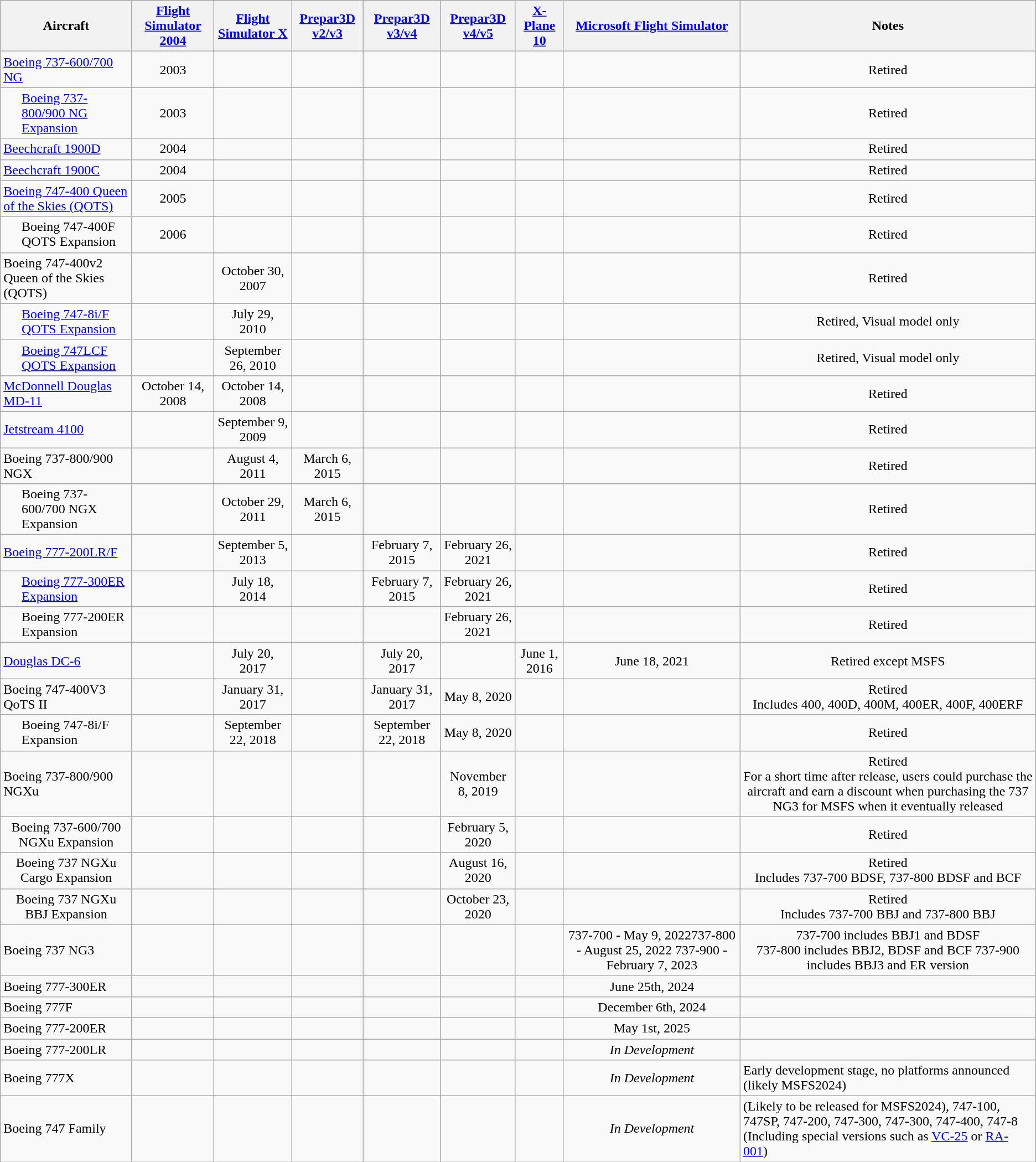<table class="wikitable" border="1">
<tr>
<th>Aircraft</th>
<th><a href='#'>Flight Simulator 2004</a></th>
<th><a href='#'>Flight Simulator X</a></th>
<th><a href='#'>Prepar3D v2/v3</a></th>
<th><a href='#'>Prepar3D v3/v4</a></th>
<th><a href='#'>Prepar3D v4/v5</a></th>
<th><a href='#'>X-Plane 10</a></th>
<th><a href='#'>Microsoft Flight Simulator</a></th>
<th>Notes</th>
</tr>
<tr>
<td><a href='#'>Boeing 737-600/700 NG</a></td>
<td style="text-align: center;">2003</td>
<td></td>
<td></td>
<td></td>
<td></td>
<td></td>
<td></td>
<td style="text-align: center;">Retired</td>
</tr>
<tr>
<td style="padding-left: 25px;"><a href='#'>Boeing 737-800/900 NG Expansion</a></td>
<td style="text-align: center;">2003</td>
<td></td>
<td></td>
<td></td>
<td></td>
<td></td>
<td></td>
<td style="text-align: center;">Retired</td>
</tr>
<tr>
<td><a href='#'>Beechcraft 1900D</a></td>
<td style="text-align: center;">2004</td>
<td></td>
<td></td>
<td></td>
<td></td>
<td></td>
<td></td>
<td style="text-align: center;">Retired</td>
</tr>
<tr>
<td><a href='#'>Beechcraft 1900C</a></td>
<td style="text-align: center;">2004</td>
<td></td>
<td></td>
<td></td>
<td></td>
<td></td>
<td></td>
<td style="text-align: center;">Retired</td>
</tr>
<tr>
<td><a href='#'>Boeing 747-400 Queen of the Skies (QOTS)</a></td>
<td style="text-align: center;">2005</td>
<td></td>
<td></td>
<td></td>
<td></td>
<td></td>
<td></td>
<td style="text-align: center;">Retired</td>
</tr>
<tr>
<td style="padding-left: 25px;">Boeing 747-400F QOTS Expansion</td>
<td style="text-align: center;">2006</td>
<td></td>
<td></td>
<td></td>
<td></td>
<td></td>
<td></td>
<td style="text-align: center;">Retired</td>
</tr>
<tr>
<td>Boeing 747-400v2 Queen of the Skies (QOTS)</td>
<td></td>
<td style="text-align: center;">October 30, 2007</td>
<td></td>
<td></td>
<td></td>
<td></td>
<td></td>
<td style="text-align: center;">Retired</td>
</tr>
<tr>
<td style="padding-left: 25px;"><a href='#'>Boeing 747-8i/F QOTS Expansion</a></td>
<td></td>
<td style="text-align: center;">July 29, 2010</td>
<td></td>
<td></td>
<td></td>
<td></td>
<td></td>
<td style="text-align: center;">Retired, Visual model only</td>
</tr>
<tr>
<td style="padding-left: 25px;"><a href='#'>Boeing 747LCF QOTS Expansion</a></td>
<td></td>
<td style="text-align: center;">September 26, 2010</td>
<td></td>
<td></td>
<td></td>
<td></td>
<td></td>
<td style="text-align: center;">Retired, Visual model only</td>
</tr>
<tr>
<td><a href='#'>McDonnell Douglas MD-11</a></td>
<td style="text-align: center;">October 14, 2008</td>
<td style="text-align: center;">October 14, 2008</td>
<td></td>
<td></td>
<td></td>
<td></td>
<td></td>
<td style="text-align: center;">Retired</td>
</tr>
<tr>
<td><a href='#'>Jetstream 4100</a></td>
<td></td>
<td style="text-align: center;">September 9, 2009</td>
<td style="text-align: center;"></td>
<td></td>
<td></td>
<td></td>
<td></td>
<td style="text-align: center;">Retired</td>
</tr>
<tr>
<td>Boeing 737-800/900 NGX</td>
<td></td>
<td style="text-align: center;">August 4, 2011</td>
<td style="text-align: center;">March 6, 2015</td>
<td></td>
<td></td>
<td></td>
<td></td>
<td style="text-align: center;">Retired</td>
</tr>
<tr>
<td style="padding-left: 25px;">Boeing 737-600/700 NGX Expansion</td>
<td></td>
<td style="text-align: center;">October 29, 2011</td>
<td style="text-align: center;">March 6, 2015</td>
<td></td>
<td></td>
<td></td>
<td></td>
<td style="text-align: center;">Retired</td>
</tr>
<tr>
<td><a href='#'>Boeing 777-200LR/F</a></td>
<td></td>
<td style="text-align: center;">September 5, 2013</td>
<td style="text-align: center;"></td>
<td style="text-align: center;">February 7, 2015</td>
<td style="text-align: center;">February 26, 2021</td>
<td></td>
<td></td>
<td style="text-align: center;">Retired</td>
</tr>
<tr>
<td style="padding-left: 25px;"><a href='#'>Boeing 777-300ER Expansion</a></td>
<td></td>
<td style="text-align: center;">July 18, 2014</td>
<td style="text-align: center;"></td>
<td style="text-align: center;">February 7, 2015</td>
<td style="text-align: center;">February 26, 2021</td>
<td></td>
<td></td>
<td style="text-align: center;">Retired</td>
</tr>
<tr>
<td style="padding-left: 25px;">Boeing 777-200ER Expansion</td>
<td></td>
<td></td>
<td></td>
<td></td>
<td style="text-align: center;">February 26, 2021</td>
<td></td>
<td></td>
<td style="text-align: center;">Retired</td>
</tr>
<tr>
<td><a href='#'>Douglas DC-6</a></td>
<td></td>
<td style="text-align: center;">July 20, 2017</td>
<td style="text-align: center;"></td>
<td style="text-align: center;">July 20, 2017</td>
<td></td>
<td style="text-align: center;">June 1, 2016</td>
<td style="text-align: center;">June 18, 2021</td>
<td style="text-align: center;">Retired except MSFS</td>
</tr>
<tr>
<td>Boeing 747-400V3 QoTS II</td>
<td></td>
<td style="text-align: center;">January 31, 2017</td>
<td style="text-align: center;"></td>
<td style="text-align: center;">January 31, 2017</td>
<td style="text-align: center;">May 8, 2020</td>
<td></td>
<td></td>
<td style="text-align: center;">Retired<br>Includes 400, 400D, 400M, 400ER, 400F, 400ERF</td>
</tr>
<tr>
<td style="padding-left: 25px;">Boeing 747-8i/F Expansion</td>
<td></td>
<td style="text-align: center;">September 22, 2018</td>
<td style="text-align: center;"></td>
<td style="text-align: center;">September 22, 2018</td>
<td style="text-align: center;">May 8, 2020</td>
<td></td>
<td></td>
<td style="text-align: center;">Retired</td>
</tr>
<tr>
<td>Boeing 737-800/900 NGXu</td>
<td></td>
<td></td>
<td style="text-align: center;"></td>
<td></td>
<td style="text-align: center;">November 8, 2019</td>
<td></td>
<td></td>
<td style="text-align: center;">Retired<br>For a short time after release, users could purchase the aircraft and earn a discount when purchasing the 737 NG3 for MSFS when it eventually released</td>
</tr>
<tr>
<td style="text-align: center;">Boeing 737-600/700 NGXu Expansion</td>
<td></td>
<td></td>
<td style="text-align: center;"></td>
<td></td>
<td style="text-align: center;">February 5, 2020</td>
<td></td>
<td></td>
<td style="text-align: center;">Retired</td>
</tr>
<tr style="text-align: center;">
<td>Boeing 737 NGXu Cargo Expansion</td>
<td></td>
<td></td>
<td></td>
<td></td>
<td style="text-align: center;">August 16, 2020</td>
<td></td>
<td></td>
<td style="text-align: center;">Retired<br>Includes 737-700 BDSF, 737-800 BDSF and BCF</td>
</tr>
<tr style="text-align: center;">
<td>Boeing 737 NGXu BBJ Expansion</td>
<td></td>
<td></td>
<td></td>
<td></td>
<td style="text-align: center;">October 23, 2020</td>
<td></td>
<td></td>
<td style="text-align: center;">Retired<br>Includes 737-700 BBJ and 737-800 BBJ</td>
</tr>
<tr>
<td>Boeing 737 NG3</td>
<td></td>
<td style="text-align: center;"></td>
<td style="text-align: center;"></td>
<td></td>
<td></td>
<td></td>
<td style="text-align: center;">737-700 - May 9, 2022737-800 - August 25, 2022 737-900 - February 7, 2023</td>
<td style="text-align: center;">737-700 includes BBJ1 and BDSF<br>737-800 includes BBJ2, BDSF and BCF
737-900 includes BBJ3 and ER version</td>
</tr>
<tr>
<td>Boeing 777-300ER</td>
<td></td>
<td></td>
<td></td>
<td></td>
<td></td>
<td></td>
<td style="text-align: center;">June 25th, 2024</td>
<td></td>
</tr>
<tr>
<td>Boeing 777F</td>
<td></td>
<td></td>
<td></td>
<td></td>
<td></td>
<td></td>
<td style="text-align: center;">December 6th, 2024</td>
<td></td>
</tr>
<tr>
<td>Boeing 777-200ER</td>
<td></td>
<td></td>
<td></td>
<td></td>
<td></td>
<td></td>
<td style="text-align: center;">May 1st, 2025</td>
<td></td>
</tr>
<tr>
<td>Boeing 777-200LR</td>
<td></td>
<td></td>
<td></td>
<td></td>
<td></td>
<td></td>
<td style="text-align: center;"><em>In Development</em></td>
<td></td>
</tr>
<tr>
<td>Boeing 777X</td>
<td></td>
<td></td>
<td></td>
<td></td>
<td></td>
<td></td>
<td style="text-align: center;"><em>In Development</em></td>
<td>Early development stage, no platforms announced (likely MSFS2024)</td>
</tr>
<tr>
<td>Boeing 747 Family</td>
<td></td>
<td></td>
<td></td>
<td></td>
<td></td>
<td></td>
<td style="text-align: center;"><em>In Development</em></td>
<td>(Likely to be released for MSFS2024), 747-100, 747SP, 747-200, 747-300, 747-300, 747-400, 747-8 (Including special versions such as <a href='#'>VC-25</a> or <a href='#'>RA-001</a>)</td>
</tr>
</table>
